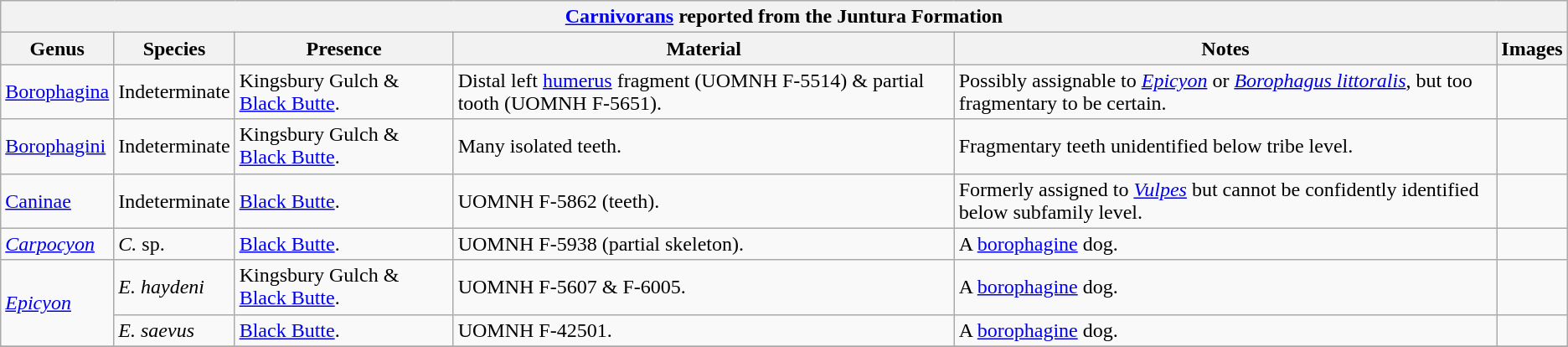<table class="wikitable" align="center">
<tr>
<th colspan="6" align="center"><strong><a href='#'>Carnivorans</a> reported from the Juntura Formation</strong></th>
</tr>
<tr>
<th>Genus</th>
<th>Species</th>
<th>Presence</th>
<th><strong>Material</strong></th>
<th>Notes</th>
<th>Images</th>
</tr>
<tr>
<td><a href='#'>Borophagina</a></td>
<td>Indeterminate</td>
<td>Kingsbury Gulch & <a href='#'>Black Butte</a>.</td>
<td>Distal left <a href='#'>humerus</a> fragment (UOMNH F-5514) & partial tooth (UOMNH F-5651).</td>
<td>Possibly assignable to <em><a href='#'>Epicyon</a></em> or <em><a href='#'>Borophagus littoralis</a></em>, but too fragmentary to be certain.</td>
<td></td>
</tr>
<tr>
<td><a href='#'>Borophagini</a></td>
<td>Indeterminate</td>
<td>Kingsbury Gulch & <a href='#'>Black Butte</a>.</td>
<td>Many isolated teeth.</td>
<td>Fragmentary teeth unidentified below tribe level.</td>
<td></td>
</tr>
<tr>
<td><a href='#'>Caninae</a></td>
<td>Indeterminate</td>
<td><a href='#'>Black Butte</a>.</td>
<td>UOMNH F-5862 (teeth).</td>
<td>Formerly assigned to <em><a href='#'>Vulpes</a></em> but cannot be confidently identified below subfamily level.</td>
<td></td>
</tr>
<tr>
<td><em><a href='#'>Carpocyon</a></em></td>
<td><em>C.</em> sp.</td>
<td><a href='#'>Black Butte</a>.</td>
<td>UOMNH F-5938 (partial skeleton).</td>
<td>A <a href='#'>borophagine</a> dog.</td>
<td></td>
</tr>
<tr>
<td rowspan=2><em><a href='#'>Epicyon</a></em></td>
<td><em>E. haydeni</em></td>
<td>Kingsbury Gulch & <a href='#'>Black Butte</a>.</td>
<td>UOMNH F-5607 & F-6005.</td>
<td>A <a href='#'>borophagine</a> dog.</td>
<td></td>
</tr>
<tr>
<td><em>E. saevus</em></td>
<td><a href='#'>Black Butte</a>.</td>
<td>UOMNH F-42501.</td>
<td>A <a href='#'>borophagine</a> dog.</td>
<td></td>
</tr>
<tr>
</tr>
</table>
